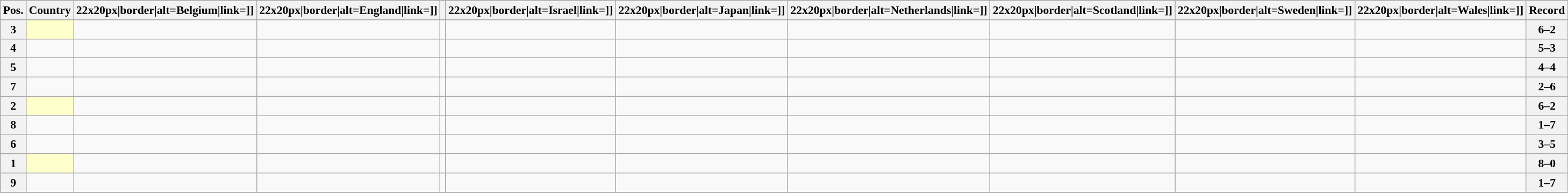<table class="wikitable sortable nowrap" style="text-align:center; font-size:0.9em;">
<tr>
<th>Pos.</th>
<th>Country</th>
<th [[Image:>22x20px|border|alt=Belgium|link=]]</th>
<th [[Image:>22x20px|border|alt=England|link=]]</th>
<th></th>
<th [[Image:>22x20px|border|alt=Israel|link=]]</th>
<th [[Image:>22x20px|border|alt=Japan|link=]]</th>
<th [[Image:>22x20px|border|alt=Netherlands|link=]]</th>
<th [[Image:>22x20px|border|alt=Scotland|link=]]</th>
<th [[Image:>22x20px|border|alt=Sweden|link=]]</th>
<th [[Image:>22x20px|border|alt=Wales|link=]]</th>
<th>Record</th>
</tr>
<tr>
<th>3</th>
<td style="text-align:left; background:#ffffcc;"></td>
<td> </td>
<td></td>
<td></td>
<td> </td>
<td> </td>
<td> </td>
<td></td>
<td> </td>
<td> </td>
<th>6–2</th>
</tr>
<tr>
<th>4</th>
<td style="text-align:left;"></td>
<td></td>
<td> </td>
<td> </td>
<td> </td>
<td> </td>
<td> </td>
<td></td>
<td> </td>
<td></td>
<th>5–3</th>
</tr>
<tr>
<th>5</th>
<td style="text-align:left;"></td>
<td></td>
<td> </td>
<td> </td>
<td></td>
<td> </td>
<td></td>
<td> </td>
<td> </td>
<td> </td>
<th>4–4</th>
</tr>
<tr>
<th>7</th>
<td style="text-align:left;"></td>
<td> </td>
<td> </td>
<td></td>
<td> </td>
<td> </td>
<td> </td>
<td> </td>
<td></td>
<td> </td>
<th>2–6</th>
</tr>
<tr>
<th>2</th>
<td style="text-align:left; background:#ffffcc;"></td>
<td> </td>
<td> </td>
<td> </td>
<td> </td>
<td> </td>
<td></td>
<td> </td>
<td></td>
<td> </td>
<th>6–2</th>
</tr>
<tr>
<th>8</th>
<td style="text-align:left;"></td>
<td> </td>
<td> </td>
<td></td>
<td> </td>
<td></td>
<td> </td>
<td> </td>
<td></td>
<td> </td>
<th>1–7</th>
</tr>
<tr>
<th>6</th>
<td style="text-align:left;"></td>
<td></td>
<td></td>
<td> </td>
<td> </td>
<td> </td>
<td> </td>
<td> </td>
<td> </td>
<td></td>
<th>3–5</th>
</tr>
<tr>
<th>1</th>
<td style="text-align:left; background:#ffffcc;"></td>
<td> </td>
<td> </td>
<td> </td>
<td></td>
<td></td>
<td></td>
<td> </td>
<td> </td>
<td> </td>
<th>8–0</th>
</tr>
<tr>
<th>9</th>
<td style="text-align:left;"></td>
<td> </td>
<td></td>
<td> </td>
<td> </td>
<td> </td>
<td> </td>
<td></td>
<td> </td>
<td> </td>
<th>1–7</th>
</tr>
<tr>
</tr>
</table>
